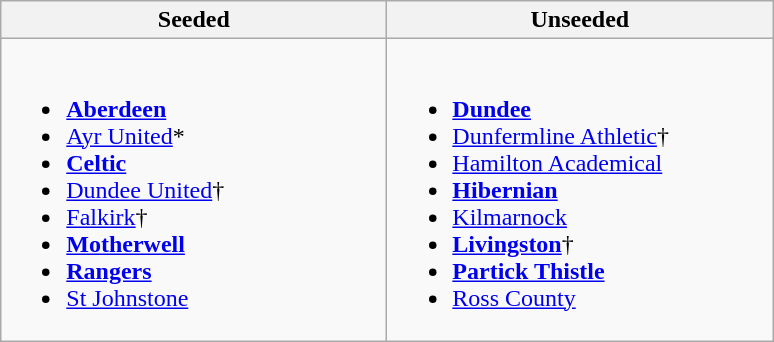<table class="wikitable">
<tr>
<th style="width:250px;">Seeded</th>
<th style="width:250px;">Unseeded</th>
</tr>
<tr>
<td valign=top><br><ul><li><strong><a href='#'>Aberdeen</a></strong></li><li><a href='#'>Ayr United</a>*</li><li><strong><a href='#'>Celtic</a></strong></li><li><a href='#'>Dundee United</a>†</li><li><a href='#'>Falkirk</a>†</li><li><strong><a href='#'>Motherwell</a></strong></li><li><strong><a href='#'>Rangers</a></strong></li><li><a href='#'>St Johnstone</a></li></ul></td>
<td valign=top><br><ul><li><strong><a href='#'>Dundee</a></strong></li><li><a href='#'>Dunfermline Athletic</a>†</li><li><a href='#'>Hamilton Academical</a></li><li><strong><a href='#'>Hibernian</a></strong></li><li><a href='#'>Kilmarnock</a></li><li><strong><a href='#'>Livingston</a></strong>†</li><li><strong><a href='#'>Partick Thistle</a></strong></li><li><a href='#'>Ross County</a></li></ul></td>
</tr>
</table>
